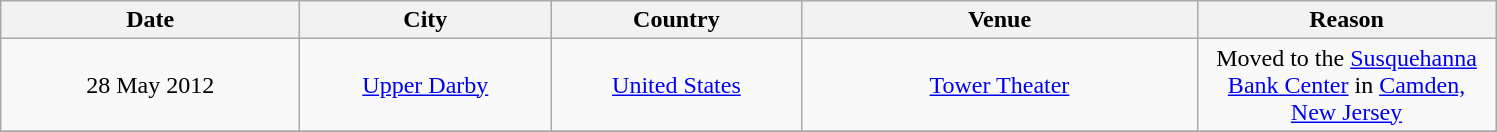<table class="wikitable" style="text-align:center;">
<tr 20 October 2015>
<th scope="col" style="width:12em;">Date</th>
<th scope="col" style="width:10em;">City</th>
<th scope="col" style="width:10em;">Country</th>
<th scope="col" style="width:16em;">Venue</th>
<th scope="col" style="width:12em;">Reason</th>
</tr>
<tr>
<td>28 May 2012</td>
<td><a href='#'>Upper Darby</a></td>
<td><a href='#'>United States</a></td>
<td><a href='#'>Tower Theater</a></td>
<td>Moved to the <a href='#'>Susquehanna Bank Center</a> in <a href='#'>Camden, New Jersey</a></td>
</tr>
<tr>
</tr>
</table>
